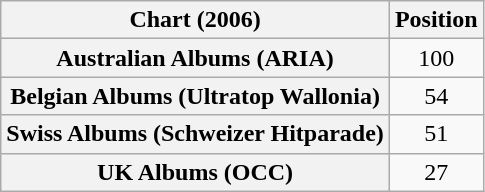<table class="wikitable sortable plainrowheaders" style="text-align:center">
<tr>
<th scope="col">Chart (2006)</th>
<th scope="col">Position</th>
</tr>
<tr>
<th scope="row">Australian Albums (ARIA)</th>
<td>100</td>
</tr>
<tr>
<th scope="row">Belgian Albums (Ultratop Wallonia)</th>
<td>54</td>
</tr>
<tr>
<th scope="row">Swiss Albums (Schweizer Hitparade)</th>
<td>51</td>
</tr>
<tr>
<th scope="row">UK Albums (OCC)</th>
<td>27</td>
</tr>
</table>
